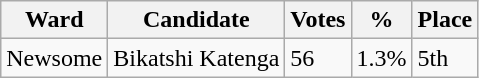<table class="wikitable">
<tr>
<th>Ward</th>
<th>Candidate</th>
<th>Votes</th>
<th>%</th>
<th>Place</th>
</tr>
<tr>
<td>Newsome</td>
<td>Bikatshi Katenga</td>
<td>56</td>
<td>1.3%</td>
<td>5th</td>
</tr>
</table>
